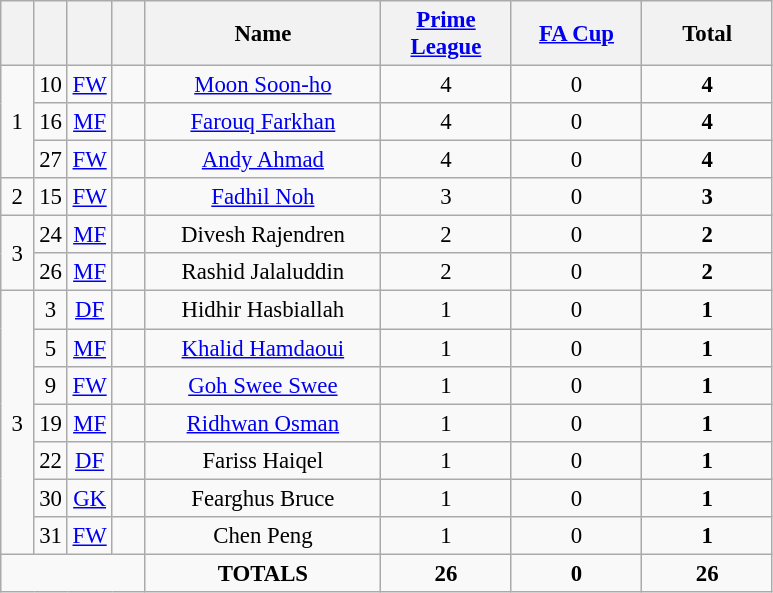<table class="wikitable" style="font-size:95%; text-align:center;">
<tr>
<th width=15></th>
<th width=15></th>
<th width=15></th>
<th width=15></th>
<th width=150>Name</th>
<th width=80><a href='#'>Prime League</a></th>
<th width=80><a href='#'>FA Cup</a></th>
<th width=80>Total</th>
</tr>
<tr>
<td rowspan="3">1</td>
<td>10</td>
<td><a href='#'>FW</a></td>
<td></td>
<td><a href='#'>Moon Soon-ho</a></td>
<td>4</td>
<td>0</td>
<td><strong>4</strong></td>
</tr>
<tr>
<td>16</td>
<td><a href='#'>MF</a></td>
<td></td>
<td><a href='#'>Farouq Farkhan</a></td>
<td>4</td>
<td>0</td>
<td><strong>4</strong></td>
</tr>
<tr>
<td>27</td>
<td><a href='#'>FW</a></td>
<td></td>
<td><a href='#'>Andy Ahmad</a></td>
<td>4</td>
<td>0</td>
<td><strong>4</strong></td>
</tr>
<tr>
<td rowspan="1">2</td>
<td>15</td>
<td><a href='#'>FW</a></td>
<td></td>
<td><a href='#'>Fadhil Noh</a></td>
<td>3</td>
<td>0</td>
<td><strong>3</strong></td>
</tr>
<tr>
<td rowspan="2">3</td>
<td>24</td>
<td><a href='#'>MF</a></td>
<td></td>
<td>Divesh Rajendren</td>
<td>2</td>
<td>0</td>
<td><strong>2</strong></td>
</tr>
<tr>
<td>26</td>
<td><a href='#'>MF</a></td>
<td></td>
<td>Rashid Jalaluddin</td>
<td>2</td>
<td>0</td>
<td><strong>2</strong></td>
</tr>
<tr>
<td rowspan="7">3</td>
<td>3</td>
<td><a href='#'>DF</a></td>
<td></td>
<td>Hidhir Hasbiallah</td>
<td>1</td>
<td>0</td>
<td><strong>1</strong></td>
</tr>
<tr>
<td>5</td>
<td><a href='#'>MF</a></td>
<td></td>
<td><a href='#'>Khalid Hamdaoui</a></td>
<td>1</td>
<td>0</td>
<td><strong>1</strong></td>
</tr>
<tr>
<td>9</td>
<td><a href='#'>FW</a></td>
<td></td>
<td><a href='#'>Goh Swee Swee</a></td>
<td>1</td>
<td>0</td>
<td><strong>1</strong></td>
</tr>
<tr>
<td>19</td>
<td><a href='#'>MF</a></td>
<td></td>
<td><a href='#'>Ridhwan Osman</a></td>
<td>1</td>
<td>0</td>
<td><strong>1</strong></td>
</tr>
<tr>
<td>22</td>
<td><a href='#'>DF</a></td>
<td></td>
<td>Fariss Haiqel</td>
<td>1</td>
<td>0</td>
<td><strong>1</strong></td>
</tr>
<tr>
<td>30</td>
<td><a href='#'>GK</a></td>
<td></td>
<td>Fearghus Bruce</td>
<td>1</td>
<td>0</td>
<td><strong>1</strong></td>
</tr>
<tr>
<td>31</td>
<td><a href='#'>FW</a></td>
<td></td>
<td>Chen Peng</td>
<td>1</td>
<td>0</td>
<td><strong>1</strong></td>
</tr>
<tr>
<td colspan="4"></td>
<td><strong>TOTALS</strong></td>
<td><strong>26</strong></td>
<td><strong>0</strong></td>
<td><strong>26</strong></td>
</tr>
</table>
